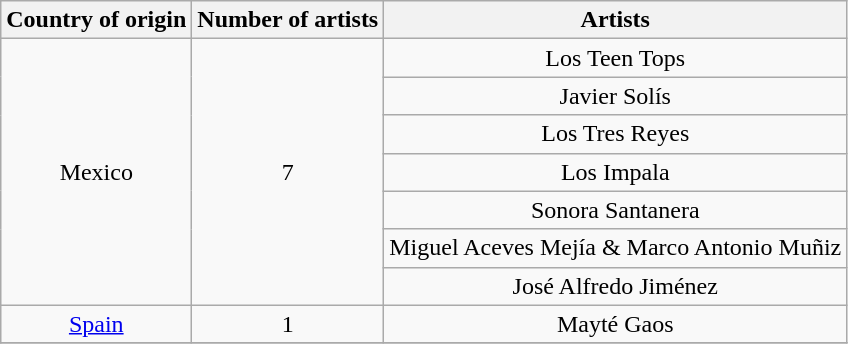<table class="wikitable">
<tr>
<th>Country of origin</th>
<th>Number of artists</th>
<th>Artists</th>
</tr>
<tr>
<td align="center" rowspan="7">Mexico</td>
<td align="center" rowspan="7">7</td>
<td align="center">Los Teen Tops</td>
</tr>
<tr>
<td align="center">Javier Solís</td>
</tr>
<tr>
<td align="center">Los Tres Reyes</td>
</tr>
<tr>
<td align="center">Los Impala</td>
</tr>
<tr>
<td align="center">Sonora Santanera</td>
</tr>
<tr>
<td align="center">Miguel Aceves Mejía & Marco Antonio Muñiz</td>
</tr>
<tr>
<td align="center">José Alfredo Jiménez</td>
</tr>
<tr>
<td align="center"><a href='#'>Spain</a></td>
<td align="center">1</td>
<td align="center">Mayté Gaos</td>
</tr>
<tr>
</tr>
</table>
